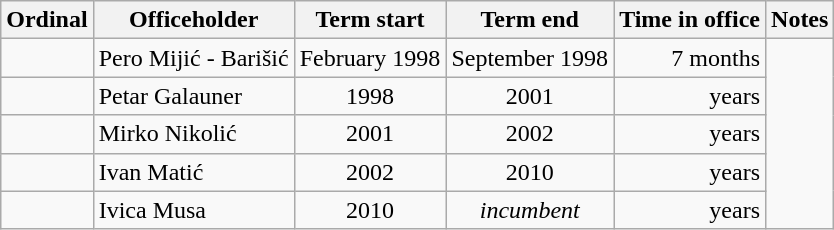<table class="wikitable sortable">
<tr>
<th>Ordinal</th>
<th>Officeholder</th>
<th>Term start</th>
<th>Term end</th>
<th>Time in office</th>
<th>Notes</th>
</tr>
<tr>
<td align=center></td>
<td>Pero Mijić - Barišić</td>
<td align=center>February 1998</td>
<td align=center>September 1998</td>
<td align=right>7 months</td>
<td rowspan=5></td>
</tr>
<tr>
<td align=center></td>
<td>Petar Galauner</td>
<td align=center>1998</td>
<td align=center>2001</td>
<td align=right> years</td>
</tr>
<tr>
<td align=center></td>
<td>Mirko Nikolić</td>
<td align=center>2001</td>
<td align=center>2002</td>
<td align=right> years</td>
</tr>
<tr>
<td align=center></td>
<td>Ivan Matić</td>
<td align=center>2002</td>
<td align=center>2010</td>
<td align=right> years</td>
</tr>
<tr>
<td align=center></td>
<td>Ivica Musa</td>
<td align=center>2010</td>
<td align=center><em>incumbent</em></td>
<td align=right> years</td>
</tr>
</table>
